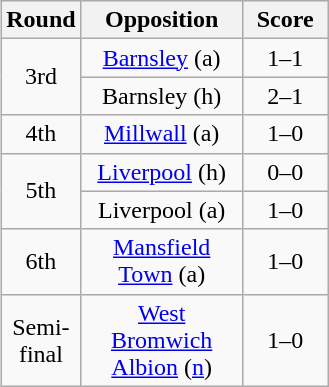<table class="wikitable" style="text-align:center;margin-left:1em;float:right">
<tr>
<th style="width:25px;">Round</th>
<th style="width:100px;">Opposition</th>
<th style="width:50px;">Score</th>
</tr>
<tr>
<td rowspan="2">3rd</td>
<td><a href='#'>Barnsley</a> (a)</td>
<td>1–1</td>
</tr>
<tr>
<td>Barnsley (h)</td>
<td>2–1</td>
</tr>
<tr>
<td>4th</td>
<td><a href='#'>Millwall</a> (a)</td>
<td>1–0</td>
</tr>
<tr>
<td rowspan="2">5th</td>
<td><a href='#'>Liverpool</a> (h)</td>
<td>0–0</td>
</tr>
<tr>
<td>Liverpool (a)</td>
<td>1–0</td>
</tr>
<tr>
<td>6th</td>
<td><a href='#'>Mansfield Town</a> (a)</td>
<td>1–0</td>
</tr>
<tr>
<td>Semi-final</td>
<td><a href='#'>West Bromwich Albion</a> (<a href='#'>n</a>)</td>
<td>1–0</td>
</tr>
</table>
